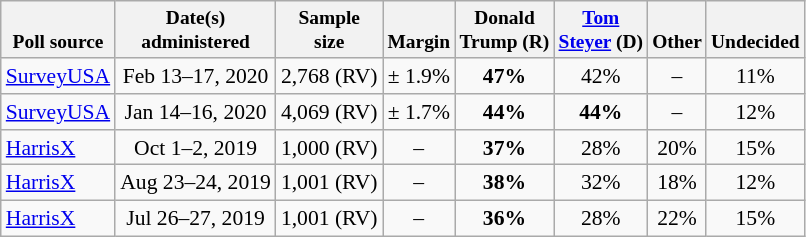<table class="wikitable sortable" style="font-size:90%;text-align:center;">
<tr valign="bottom" style="font-size:90%;">
<th>Poll source</th>
<th>Date(s)<br>administered</th>
<th>Sample<br>size</th>
<th>Margin<br></th>
<th>Donald<br>Trump (R)</th>
<th><a href='#'>Tom<br>Steyer</a> (D)</th>
<th>Other</th>
<th>Undecided</th>
</tr>
<tr>
<td style="text-align:left;"><a href='#'>SurveyUSA</a></td>
<td>Feb 13–17, 2020</td>
<td>2,768 (RV)</td>
<td>± 1.9%</td>
<td><strong>47%</strong></td>
<td>42%</td>
<td>–</td>
<td>11%</td>
</tr>
<tr>
<td style="text-align:left;"><a href='#'>SurveyUSA</a></td>
<td>Jan 14–16, 2020</td>
<td>4,069 (RV)</td>
<td>± 1.7%</td>
<td><strong>44%</strong></td>
<td><strong>44%</strong></td>
<td>–</td>
<td>12%</td>
</tr>
<tr>
<td style="text-align:left;"><a href='#'>HarrisX</a></td>
<td>Oct 1–2, 2019</td>
<td>1,000 (RV)</td>
<td>–</td>
<td><strong>37%</strong></td>
<td>28%</td>
<td>20%</td>
<td>15%</td>
</tr>
<tr>
<td style="text-align:left;"><a href='#'>HarrisX</a></td>
<td>Aug 23–24, 2019</td>
<td>1,001 (RV)</td>
<td>–</td>
<td><strong>38%</strong></td>
<td>32%</td>
<td>18%</td>
<td>12%</td>
</tr>
<tr>
<td style="text-align:left;"><a href='#'>HarrisX</a></td>
<td>Jul 26–27, 2019</td>
<td>1,001 (RV)</td>
<td>–</td>
<td><strong>36%</strong></td>
<td>28%</td>
<td>22%</td>
<td>15%</td>
</tr>
</table>
